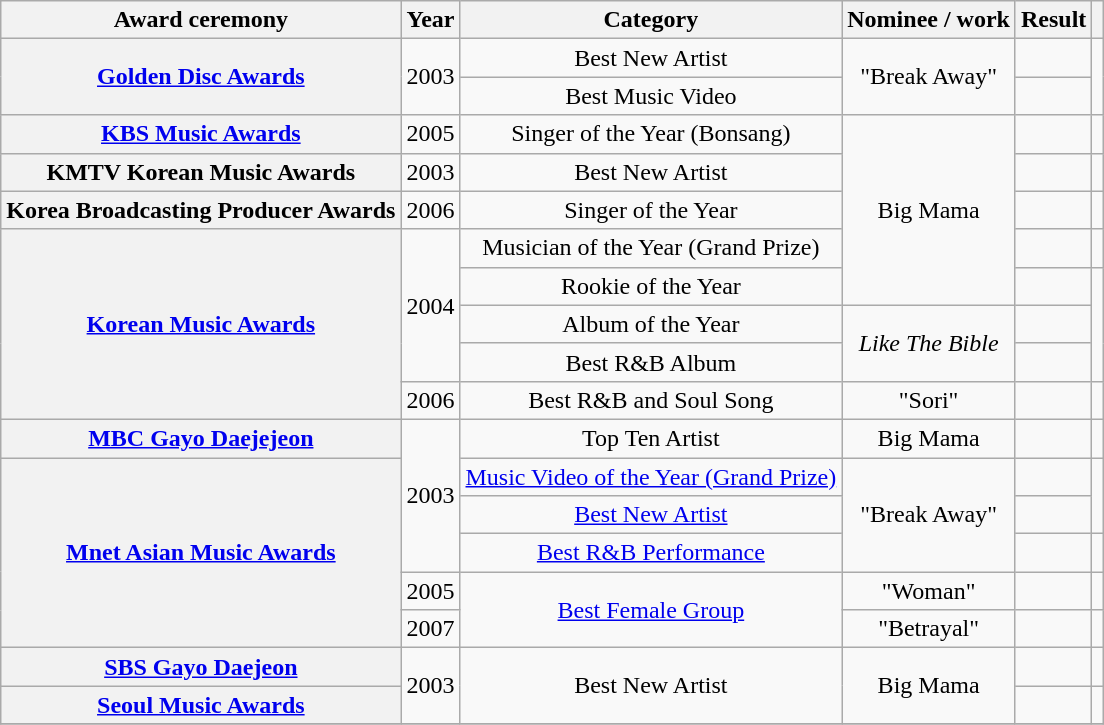<table class="wikitable sortable plainrowheaders" style="text-align:center">
<tr>
<th scope="col">Award ceremony</th>
<th scope="col">Year</th>
<th scope="col">Category</th>
<th scope="col">Nominee / work</th>
<th scope="col">Result</th>
<th scope="col" class="unsortable"></th>
</tr>
<tr>
<th rowspan="2" scope="row"><a href='#'>Golden Disc Awards</a></th>
<td rowspan="2">2003</td>
<td>Best New Artist</td>
<td rowspan="2">"Break Away"</td>
<td></td>
<td rowspan="2"></td>
</tr>
<tr>
<td>Best Music Video</td>
<td></td>
</tr>
<tr>
<th scope="row"><a href='#'>KBS Music Awards</a></th>
<td>2005</td>
<td>Singer of the Year (Bonsang)</td>
<td rowspan="5">Big Mama</td>
<td></td>
<td></td>
</tr>
<tr>
<th scope="row">KMTV Korean Music Awards</th>
<td>2003</td>
<td>Best New Artist</td>
<td></td>
<td></td>
</tr>
<tr>
<th scope="row">Korea Broadcasting Producer Awards</th>
<td>2006</td>
<td>Singer of the Year</td>
<td></td>
<td></td>
</tr>
<tr>
<th rowspan="5" scope="row"><a href='#'>Korean Music Awards</a></th>
<td rowspan="4">2004</td>
<td>Musician of the Year (Grand Prize)</td>
<td></td>
<td></td>
</tr>
<tr>
<td>Rookie of the Year</td>
<td></td>
<td rowspan="3"></td>
</tr>
<tr>
<td>Album of the Year</td>
<td rowspan="2"><em>Like The Bible</em></td>
<td></td>
</tr>
<tr>
<td>Best R&B Album</td>
<td></td>
</tr>
<tr>
<td>2006</td>
<td>Best R&B and Soul Song</td>
<td>"Sori"</td>
<td></td>
<td></td>
</tr>
<tr>
<th scope="row"><a href='#'>MBC Gayo Daejejeon</a></th>
<td rowspan="4">2003</td>
<td>Top Ten Artist</td>
<td>Big Mama</td>
<td></td>
<td></td>
</tr>
<tr>
<th rowspan="5" scope="row"><a href='#'>Mnet Asian Music Awards</a></th>
<td><a href='#'>Music Video of the Year (Grand Prize)</a></td>
<td rowspan="3">"Break Away"</td>
<td></td>
<td rowspan="2"></td>
</tr>
<tr>
<td><a href='#'>Best New Artist</a></td>
<td></td>
</tr>
<tr>
<td><a href='#'>Best R&B Performance</a></td>
<td></td>
<td></td>
</tr>
<tr>
<td>2005</td>
<td rowspan="2"><a href='#'>Best Female Group</a></td>
<td>"Woman"</td>
<td></td>
<td></td>
</tr>
<tr>
<td>2007</td>
<td>"Betrayal"</td>
<td></td>
<td></td>
</tr>
<tr>
<th scope="row"><a href='#'>SBS Gayo Daejeon</a></th>
<td rowspan="2">2003</td>
<td rowspan="2">Best New Artist</td>
<td rowspan="2">Big Mama</td>
<td></td>
<td></td>
</tr>
<tr>
<th scope="row"><a href='#'>Seoul Music Awards</a></th>
<td></td>
<td></td>
</tr>
<tr>
</tr>
</table>
